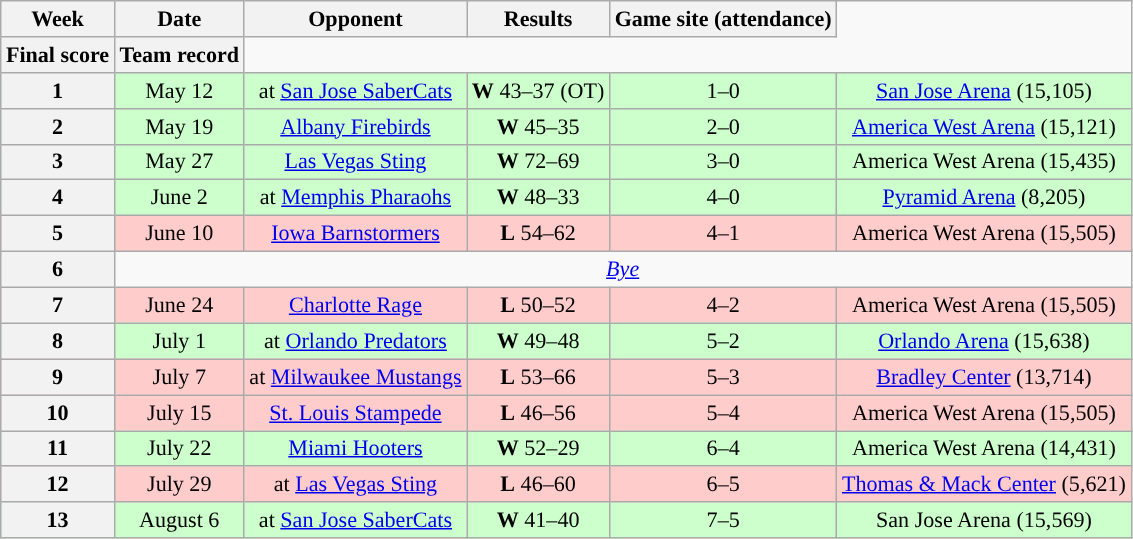<table class="wikitable" style="font-size: 92%;" "align=center">
<tr>
<th>Week</th>
<th>Date</th>
<th>Opponent</th>
<th>Results</th>
<th>Game site (attendance)</th>
</tr>
<tr>
<th>Final score</th>
<th>Team record</th>
</tr>
<tr style="background:#cfc">
<th>1</th>
<td style="text-align:center;">May 12</td>
<td style="text-align:center;">at <a href='#'>San Jose SaberCats</a></td>
<td style="text-align:center;"><strong>W</strong> 43–37 (OT)</td>
<td style="text-align:center;">1–0</td>
<td style="text-align:center;"><a href='#'>San Jose Arena</a> (15,105)</td>
</tr>
<tr style="background:#cfc">
<th>2</th>
<td style="text-align:center;">May 19</td>
<td style="text-align:center;"><a href='#'>Albany Firebirds</a></td>
<td style="text-align:center;"><strong>W</strong> 45–35</td>
<td style="text-align:center;">2–0</td>
<td style="text-align:center;"><a href='#'>America West Arena</a> (15,121)</td>
</tr>
<tr style="background:#cfc">
<th>3</th>
<td style="text-align:center;">May 27</td>
<td style="text-align:center;"><a href='#'>Las Vegas Sting</a></td>
<td style="text-align:center;"><strong>W</strong> 72–69</td>
<td style="text-align:center;">3–0</td>
<td style="text-align:center;">America West Arena (15,435)</td>
</tr>
<tr style="background:#cfc">
<th>4</th>
<td style="text-align:center;">June 2</td>
<td style="text-align:center;">at <a href='#'>Memphis Pharaohs</a></td>
<td style="text-align:center;"><strong>W</strong> 48–33</td>
<td style="text-align:center;">4–0</td>
<td style="text-align:center;"><a href='#'>Pyramid Arena</a> (8,205)</td>
</tr>
<tr style="background:#fcc">
<th>5</th>
<td style="text-align:center;">June 10</td>
<td style="text-align:center;"><a href='#'>Iowa Barnstormers</a></td>
<td style="text-align:center;"><strong>L</strong> 54–62</td>
<td style="text-align:center;">4–1</td>
<td style="text-align:center;">America West Arena (15,505)</td>
</tr>
<tr style=>
<th>6</th>
<td colspan="8" style="text-align:center;"><em><a href='#'>Bye</a></em></td>
</tr>
<tr style="background:#fcc">
<th>7</th>
<td style="text-align:center;">June 24</td>
<td style="text-align:center;"><a href='#'>Charlotte Rage</a></td>
<td style="text-align:center;"><strong>L</strong> 50–52</td>
<td style="text-align:center;">4–2</td>
<td style="text-align:center;">America West Arena (15,505)</td>
</tr>
<tr style="background:#cfc">
<th>8</th>
<td style="text-align:center;">July 1</td>
<td style="text-align:center;">at <a href='#'>Orlando Predators</a></td>
<td style="text-align:center;"><strong>W</strong> 49–48</td>
<td style="text-align:center;">5–2</td>
<td style="text-align:center;"><a href='#'>Orlando Arena</a> (15,638)</td>
</tr>
<tr style="background:#fcc">
<th>9</th>
<td style="text-align:center;">July 7</td>
<td style="text-align:center;">at <a href='#'>Milwaukee Mustangs</a></td>
<td style="text-align:center;"><strong>L</strong> 53–66</td>
<td style="text-align:center;">5–3</td>
<td style="text-align:center;"><a href='#'>Bradley Center</a> (13,714)</td>
</tr>
<tr style="background:#fcc">
<th>10</th>
<td style="text-align:center;">July 15</td>
<td style="text-align:center;"><a href='#'>St. Louis Stampede</a></td>
<td style="text-align:center;"><strong>L</strong> 46–56</td>
<td style="text-align:center;">5–4</td>
<td style="text-align:center;">America West Arena (15,505)</td>
</tr>
<tr style="background:#cfc">
<th>11</th>
<td style="text-align:center;">July 22</td>
<td style="text-align:center;"><a href='#'>Miami Hooters</a></td>
<td style="text-align:center;"><strong>W</strong> 52–29</td>
<td style="text-align:center;">6–4</td>
<td style="text-align:center;">America West Arena (14,431)</td>
</tr>
<tr style="background:#fcc">
<th>12</th>
<td style="text-align:center;">July 29</td>
<td style="text-align:center;">at <a href='#'>Las Vegas Sting</a></td>
<td style="text-align:center;"><strong>L</strong> 46–60</td>
<td style="text-align:center;">6–5</td>
<td style="text-align:center;"><a href='#'>Thomas & Mack Center</a> (5,621)</td>
</tr>
<tr style="background:#cfc">
<th>13</th>
<td style="text-align:center;">August 6</td>
<td style="text-align:center;">at <a href='#'>San Jose SaberCats</a></td>
<td style="text-align:center;"><strong>W</strong> 41–40</td>
<td style="text-align:center;">7–5</td>
<td style="text-align:center;">San Jose Arena (15,569)</td>
</tr>
</table>
